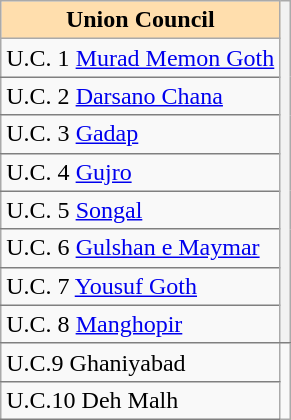<table class="sortable wikitable" align="left">
<tr>
<th style="background:#ffdead;"><strong>Union Council</strong></th>
<th rowspan=9 style="border-bottom:1px solid grey;" valign="top" class="unsortable"><br><br></th>
</tr>
<tr>
<td style="border-bottom:1px solid grey;">U.C. 1 <a href='#'>Murad Memon Goth</a></td>
</tr>
<tr>
<td style="border-bottom:1px solid grey;">U.C. 2 <a href='#'>Darsano Chana</a></td>
</tr>
<tr>
<td style="border-bottom:1px solid grey;">U.C. 3 <a href='#'>Gadap</a></td>
</tr>
<tr>
<td style="border-bottom:1px solid grey;">U.C. 4 <a href='#'>Gujro</a></td>
</tr>
<tr>
<td style="border-bottom:1px solid grey;">U.C. 5 <a href='#'>Songal</a></td>
</tr>
<tr>
<td style="border-bottom:1px solid grey;">U.C. 6 <a href='#'>Gulshan e Maymar</a></td>
</tr>
<tr>
<td style="border-bottom:1px solid grey;">U.C. 7 <a href='#'>Yousuf Goth</a></td>
</tr>
<tr>
<td style="border-bottom:1px solid grey;">U.C. 8 <a href='#'>Manghopir</a></td>
</tr>
<tr>
<td style="border-bottom:1px solid grey;">U.C.9 Ghaniyabad</td>
</tr>
<tr>
<td style="border-bottom:1px solid grey;">U.C.10 Deh Malh</td>
</tr>
</table>
